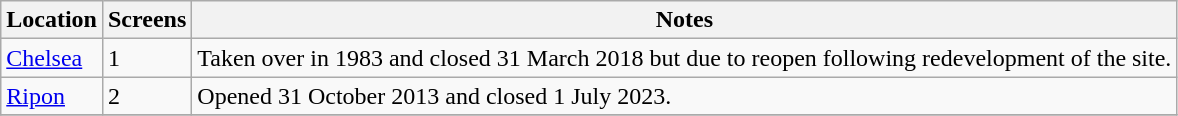<table class="sortable wikitable" border="1">
<tr>
<th>Location</th>
<th>Screens</th>
<th>Notes</th>
</tr>
<tr>
<td><a href='#'>Chelsea</a></td>
<td>1</td>
<td>Taken over in 1983 and closed 31 March 2018 but due to reopen following redevelopment of the site.</td>
</tr>
<tr>
<td><a href='#'>Ripon</a></td>
<td>2</td>
<td>Opened 31 October 2013 and closed 1 July 2023.</td>
</tr>
<tr>
</tr>
</table>
